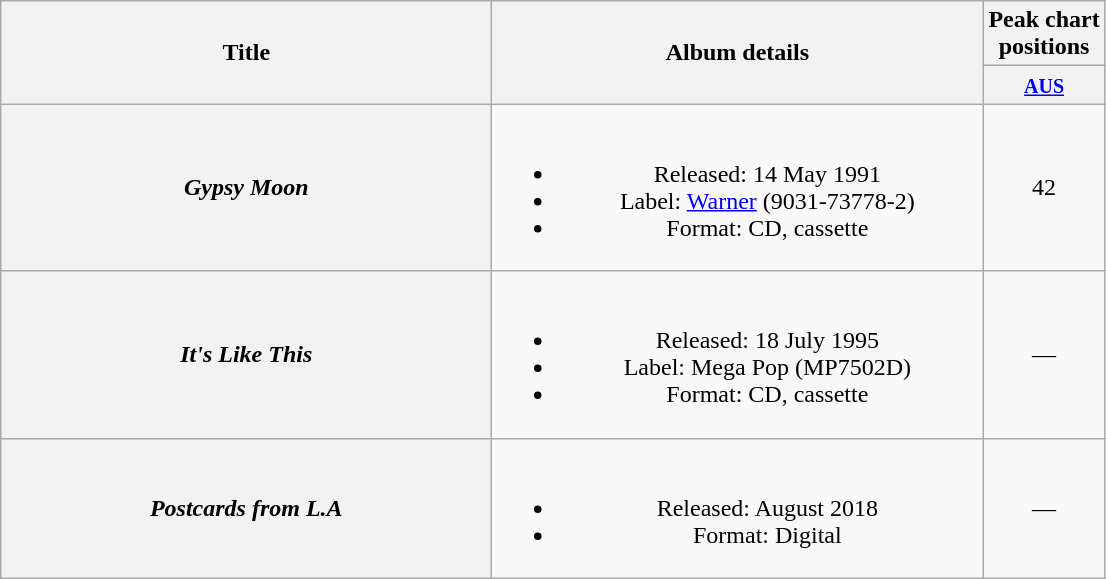<table class="wikitable plainrowheaders" style="text-align:center;" border="1">
<tr>
<th scope="col" rowspan="2" style="width:20em;">Title</th>
<th scope="col" rowspan="2" style="width:20em;">Album details</th>
<th scope="col" colspan="1">Peak chart<br>positions</th>
</tr>
<tr>
<th scope="col" style="text-align:center;"><small><a href='#'>AUS</a></small><br></th>
</tr>
<tr>
<th scope="row"><em>Gypsy Moon</em></th>
<td><br><ul><li>Released: 14 May 1991</li><li>Label: <a href='#'>Warner</a> (9031-73778-2)</li><li>Format: CD, cassette</li></ul></td>
<td>42</td>
</tr>
<tr>
<th scope="row"><em>It's Like This</em></th>
<td><br><ul><li>Released: 18 July 1995</li><li>Label: Mega Pop (MP7502D)</li><li>Format: CD, cassette</li></ul></td>
<td>—</td>
</tr>
<tr>
<th scope="row"><em>Postcards from L.A</em></th>
<td><br><ul><li>Released: August 2018</li><li>Format: Digital</li></ul></td>
<td>—</td>
</tr>
</table>
